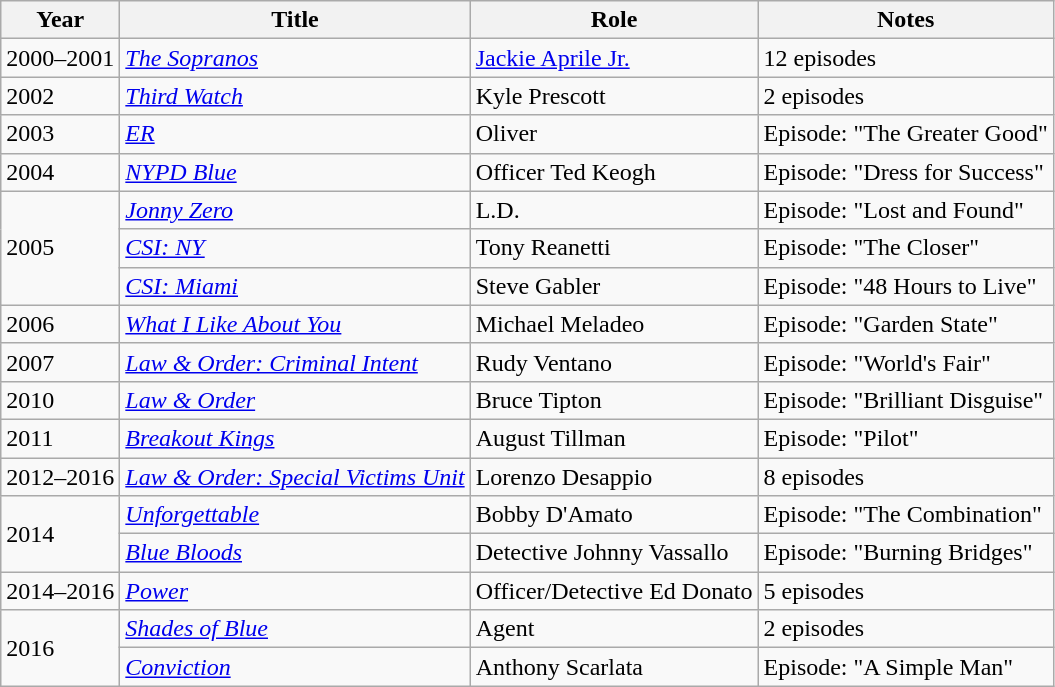<table class="wikitable">
<tr>
<th>Year</th>
<th>Title</th>
<th>Role</th>
<th>Notes</th>
</tr>
<tr>
<td>2000–2001</td>
<td><em><a href='#'>The Sopranos</a></em></td>
<td><a href='#'>Jackie Aprile Jr.</a></td>
<td>12 episodes</td>
</tr>
<tr>
<td>2002</td>
<td><em><a href='#'>Third Watch</a></em></td>
<td>Kyle Prescott</td>
<td>2 episodes</td>
</tr>
<tr>
<td>2003</td>
<td><a href='#'><em>ER</em></a></td>
<td>Oliver</td>
<td>Episode: "The Greater Good"</td>
</tr>
<tr>
<td>2004</td>
<td><em><a href='#'>NYPD Blue</a></em></td>
<td>Officer Ted Keogh</td>
<td>Episode: "Dress for Success"</td>
</tr>
<tr>
<td rowspan="3">2005</td>
<td><em><a href='#'>Jonny Zero</a></em></td>
<td>L.D.</td>
<td>Episode: "Lost and Found"</td>
</tr>
<tr>
<td><em><a href='#'>CSI: NY</a></em></td>
<td>Tony Reanetti</td>
<td>Episode: "The Closer"</td>
</tr>
<tr>
<td><em><a href='#'>CSI: Miami</a></em></td>
<td>Steve Gabler</td>
<td>Episode: "48 Hours to Live"</td>
</tr>
<tr>
<td>2006</td>
<td><a href='#'><em>What I Like About You</em></a></td>
<td>Michael Meladeo</td>
<td>Episode: "Garden State"</td>
</tr>
<tr>
<td>2007</td>
<td><em><a href='#'>Law & Order: Criminal Intent</a></em></td>
<td>Rudy Ventano</td>
<td>Episode: "World's Fair"</td>
</tr>
<tr>
<td>2010</td>
<td><em><a href='#'>Law & Order</a></em></td>
<td>Bruce Tipton</td>
<td>Episode: "Brilliant Disguise"</td>
</tr>
<tr>
<td>2011</td>
<td><em><a href='#'>Breakout Kings</a></em></td>
<td>August Tillman</td>
<td>Episode: "Pilot"</td>
</tr>
<tr>
<td>2012–2016</td>
<td><em><a href='#'>Law & Order: Special Victims Unit</a></em></td>
<td>Lorenzo Desappio</td>
<td>8 episodes</td>
</tr>
<tr>
<td rowspan="2">2014</td>
<td><a href='#'><em>Unforgettable</em></a></td>
<td>Bobby D'Amato</td>
<td>Episode: "The Combination"</td>
</tr>
<tr>
<td><a href='#'><em>Blue Bloods</em></a></td>
<td>Detective Johnny Vassallo</td>
<td>Episode: "Burning Bridges"</td>
</tr>
<tr>
<td>2014–2016</td>
<td><a href='#'><em>Power</em></a></td>
<td>Officer/Detective Ed Donato</td>
<td>5 episodes</td>
</tr>
<tr>
<td rowspan="2">2016</td>
<td><em><a href='#'>Shades of Blue</a></em></td>
<td>Agent</td>
<td>2 episodes</td>
</tr>
<tr>
<td><em><a href='#'>Conviction</a></em></td>
<td>Anthony Scarlata</td>
<td>Episode: "A Simple Man"</td>
</tr>
</table>
